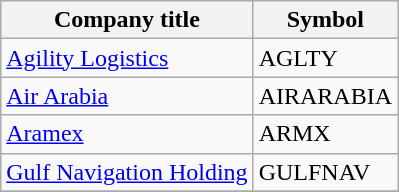<table class="wikitable">
<tr>
<th>Company title</th>
<th>Symbol</th>
</tr>
<tr>
<td><a href='#'>Agility Logistics</a></td>
<td>AGLTY</td>
</tr>
<tr>
<td><a href='#'>Air Arabia</a></td>
<td>AIRARABIA</td>
</tr>
<tr>
<td><a href='#'>Aramex</a></td>
<td>ARMX</td>
</tr>
<tr>
<td><a href='#'>Gulf Navigation Holding</a></td>
<td>GULFNAV</td>
</tr>
<tr>
</tr>
</table>
